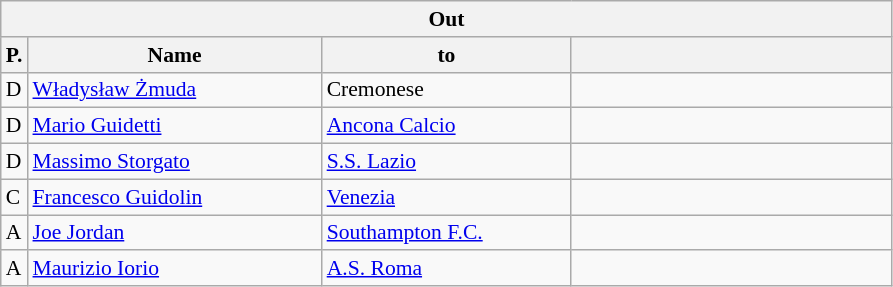<table class="wikitable" style="font-size:90%;">
<tr>
<th colspan="4">Out</th>
</tr>
<tr>
<th width=3%>P.</th>
<th width=33%>Name</th>
<th width=28%>to</th>
<th width=36%></th>
</tr>
<tr>
<td>D</td>
<td><a href='#'>Władysław Żmuda</a></td>
<td>Cremonese</td>
<td></td>
</tr>
<tr>
<td>D</td>
<td><a href='#'>Mario Guidetti</a></td>
<td><a href='#'>Ancona Calcio</a></td>
<td></td>
</tr>
<tr>
<td>D</td>
<td><a href='#'>Massimo Storgato</a></td>
<td><a href='#'>S.S. Lazio</a></td>
<td></td>
</tr>
<tr>
<td>C</td>
<td><a href='#'>Francesco Guidolin</a></td>
<td><a href='#'>Venezia</a></td>
<td></td>
</tr>
<tr>
<td>A</td>
<td><a href='#'>Joe Jordan</a></td>
<td><a href='#'>Southampton F.C.</a></td>
<td></td>
</tr>
<tr>
<td>A</td>
<td><a href='#'>Maurizio Iorio</a></td>
<td><a href='#'>A.S. Roma</a></td>
<td></td>
</tr>
</table>
